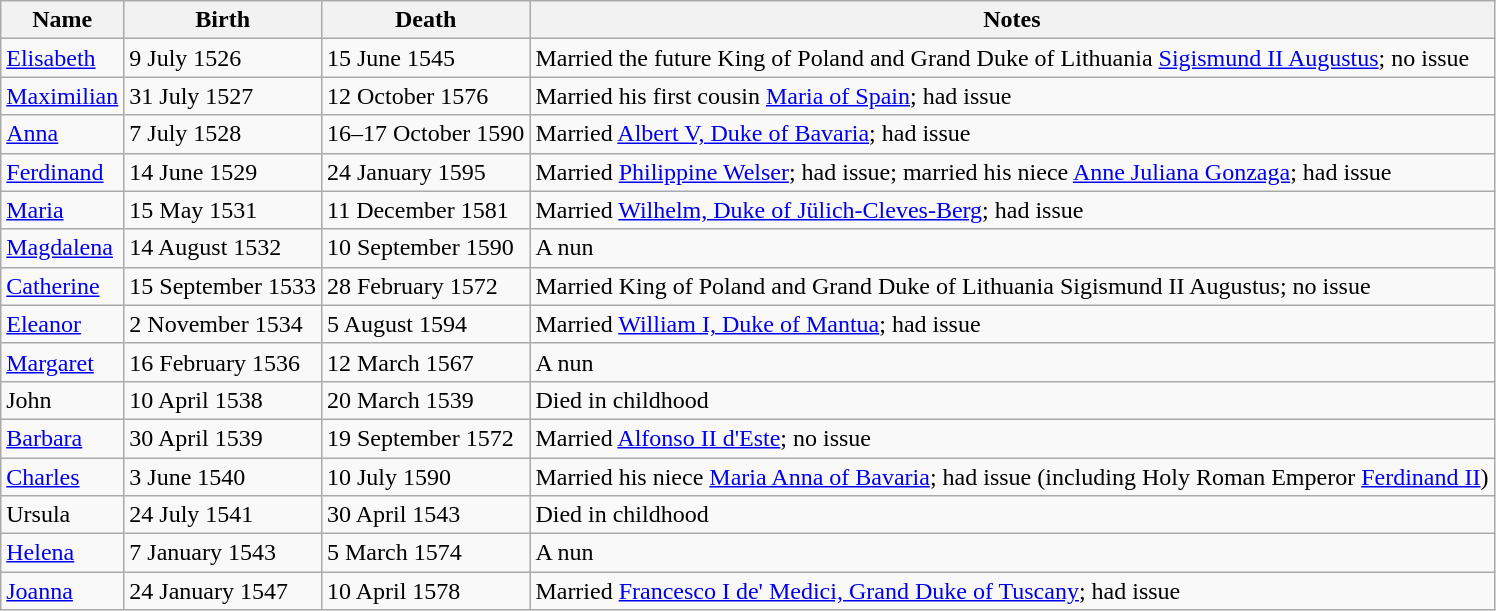<table class="wikitable">
<tr>
<th>Name</th>
<th>Birth</th>
<th>Death</th>
<th>Notes</th>
</tr>
<tr>
<td><a href='#'>Elisabeth</a></td>
<td>9 July 1526</td>
<td>15 June 1545</td>
<td>Married the future King of Poland and Grand Duke of Lithuania <a href='#'>Sigismund II Augustus</a>; no issue</td>
</tr>
<tr>
<td><a href='#'>Maximilian</a></td>
<td>31 July 1527</td>
<td>12 October 1576</td>
<td>Married his first cousin <a href='#'>Maria of Spain</a>; had issue</td>
</tr>
<tr>
<td><a href='#'>Anna</a></td>
<td>7 July 1528</td>
<td>16–17 October 1590</td>
<td>Married <a href='#'>Albert V, Duke of Bavaria</a>; had issue</td>
</tr>
<tr>
<td><a href='#'>Ferdinand</a></td>
<td>14 June 1529</td>
<td>24 January 1595</td>
<td>Married <a href='#'>Philippine Welser</a>; had issue; married his niece <a href='#'>Anne Juliana Gonzaga</a>; had issue</td>
</tr>
<tr>
<td><a href='#'>Maria</a></td>
<td>15 May 1531</td>
<td>11 December 1581</td>
<td>Married <a href='#'>Wilhelm, Duke of Jülich-Cleves-Berg</a>; had issue</td>
</tr>
<tr>
<td><a href='#'>Magdalena</a></td>
<td>14 August 1532</td>
<td>10 September 1590</td>
<td>A nun</td>
</tr>
<tr>
<td><a href='#'>Catherine</a></td>
<td>15 September 1533</td>
<td>28 February 1572</td>
<td>Married King of Poland and Grand Duke of Lithuania Sigismund II Augustus; no issue</td>
</tr>
<tr>
<td><a href='#'>Eleanor</a></td>
<td>2 November 1534</td>
<td>5 August 1594</td>
<td>Married <a href='#'>William I, Duke of Mantua</a>; had issue</td>
</tr>
<tr>
<td><a href='#'>Margaret</a></td>
<td>16 February 1536</td>
<td>12 March 1567</td>
<td>A nun</td>
</tr>
<tr>
<td>John</td>
<td>10 April 1538</td>
<td>20 March 1539</td>
<td>Died in childhood</td>
</tr>
<tr>
<td><a href='#'>Barbara</a></td>
<td>30 April 1539</td>
<td>19 September 1572</td>
<td>Married <a href='#'>Alfonso II d'Este</a>; no issue</td>
</tr>
<tr>
<td><a href='#'>Charles</a></td>
<td>3 June 1540</td>
<td>10 July 1590</td>
<td>Married his niece <a href='#'>Maria Anna of Bavaria</a>; had issue (including Holy Roman Emperor <a href='#'>Ferdinand II</a>)</td>
</tr>
<tr>
<td>Ursula</td>
<td>24 July 1541</td>
<td>30 April 1543</td>
<td>Died in childhood</td>
</tr>
<tr>
<td><a href='#'>Helena</a></td>
<td>7 January 1543</td>
<td>5 March 1574</td>
<td>A nun</td>
</tr>
<tr>
<td><a href='#'>Joanna</a></td>
<td>24 January 1547</td>
<td>10 April 1578</td>
<td>Married <a href='#'>Francesco I de' Medici, Grand Duke of Tuscany</a>; had issue</td>
</tr>
</table>
